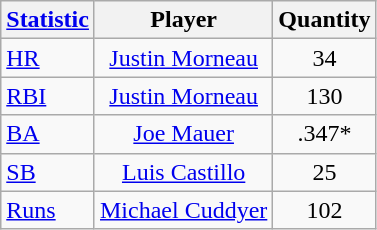<table class="wikitable" style="text-align: center;">
<tr>
<th><a href='#'>Statistic</a></th>
<th>Player</th>
<th>Quantity</th>
</tr>
<tr>
<td align="left"><a href='#'>HR</a></td>
<td><a href='#'>Justin Morneau</a></td>
<td>34</td>
</tr>
<tr>
<td align="left"><a href='#'>RBI</a></td>
<td><a href='#'>Justin Morneau</a></td>
<td>130</td>
</tr>
<tr>
<td align="left"><a href='#'>BA</a></td>
<td><a href='#'>Joe Mauer</a></td>
<td>.347*</td>
</tr>
<tr>
<td align="left"><a href='#'>SB</a></td>
<td><a href='#'>Luis Castillo</a></td>
<td>25</td>
</tr>
<tr>
<td align="left"><a href='#'>Runs</a></td>
<td><a href='#'>Michael Cuddyer</a></td>
<td>102</td>
</tr>
</table>
